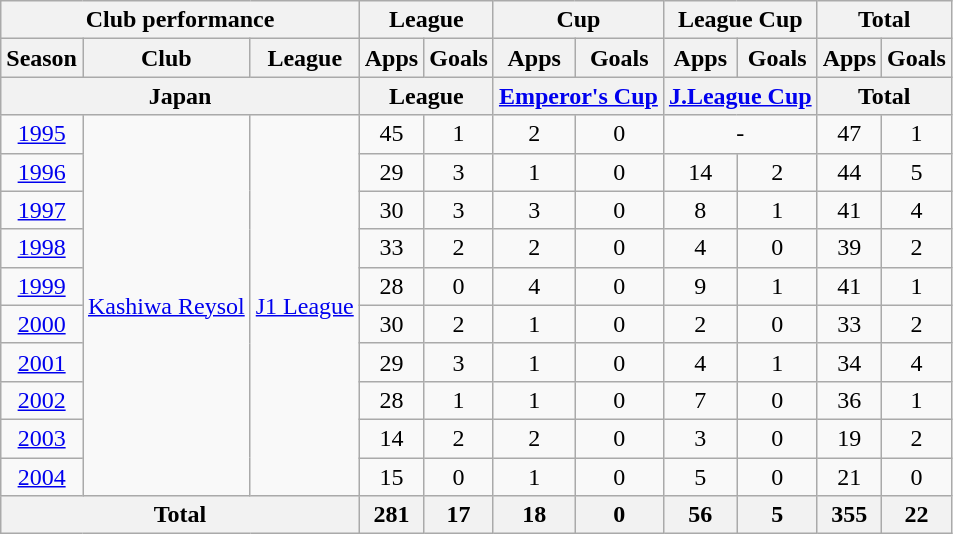<table class="wikitable" style="text-align:center;">
<tr>
<th colspan=3>Club performance</th>
<th colspan=2>League</th>
<th colspan=2>Cup</th>
<th colspan=2>League Cup</th>
<th colspan=2>Total</th>
</tr>
<tr>
<th>Season</th>
<th>Club</th>
<th>League</th>
<th>Apps</th>
<th>Goals</th>
<th>Apps</th>
<th>Goals</th>
<th>Apps</th>
<th>Goals</th>
<th>Apps</th>
<th>Goals</th>
</tr>
<tr>
<th colspan=3>Japan</th>
<th colspan=2>League</th>
<th colspan=2><a href='#'>Emperor's Cup</a></th>
<th colspan=2><a href='#'>J.League Cup</a></th>
<th colspan=2>Total</th>
</tr>
<tr>
<td><a href='#'>1995</a></td>
<td rowspan="10"><a href='#'>Kashiwa Reysol</a></td>
<td rowspan="10"><a href='#'>J1 League</a></td>
<td>45</td>
<td>1</td>
<td>2</td>
<td>0</td>
<td colspan="2">-</td>
<td>47</td>
<td>1</td>
</tr>
<tr>
<td><a href='#'>1996</a></td>
<td>29</td>
<td>3</td>
<td>1</td>
<td>0</td>
<td>14</td>
<td>2</td>
<td>44</td>
<td>5</td>
</tr>
<tr>
<td><a href='#'>1997</a></td>
<td>30</td>
<td>3</td>
<td>3</td>
<td>0</td>
<td>8</td>
<td>1</td>
<td>41</td>
<td>4</td>
</tr>
<tr>
<td><a href='#'>1998</a></td>
<td>33</td>
<td>2</td>
<td>2</td>
<td>0</td>
<td>4</td>
<td>0</td>
<td>39</td>
<td>2</td>
</tr>
<tr>
<td><a href='#'>1999</a></td>
<td>28</td>
<td>0</td>
<td>4</td>
<td>0</td>
<td>9</td>
<td>1</td>
<td>41</td>
<td>1</td>
</tr>
<tr>
<td><a href='#'>2000</a></td>
<td>30</td>
<td>2</td>
<td>1</td>
<td>0</td>
<td>2</td>
<td>0</td>
<td>33</td>
<td>2</td>
</tr>
<tr>
<td><a href='#'>2001</a></td>
<td>29</td>
<td>3</td>
<td>1</td>
<td>0</td>
<td>4</td>
<td>1</td>
<td>34</td>
<td>4</td>
</tr>
<tr>
<td><a href='#'>2002</a></td>
<td>28</td>
<td>1</td>
<td>1</td>
<td>0</td>
<td>7</td>
<td>0</td>
<td>36</td>
<td>1</td>
</tr>
<tr>
<td><a href='#'>2003</a></td>
<td>14</td>
<td>2</td>
<td>2</td>
<td>0</td>
<td>3</td>
<td>0</td>
<td>19</td>
<td>2</td>
</tr>
<tr>
<td><a href='#'>2004</a></td>
<td>15</td>
<td>0</td>
<td>1</td>
<td>0</td>
<td>5</td>
<td>0</td>
<td>21</td>
<td>0</td>
</tr>
<tr>
<th colspan=3>Total</th>
<th>281</th>
<th>17</th>
<th>18</th>
<th>0</th>
<th>56</th>
<th>5</th>
<th>355</th>
<th>22</th>
</tr>
</table>
